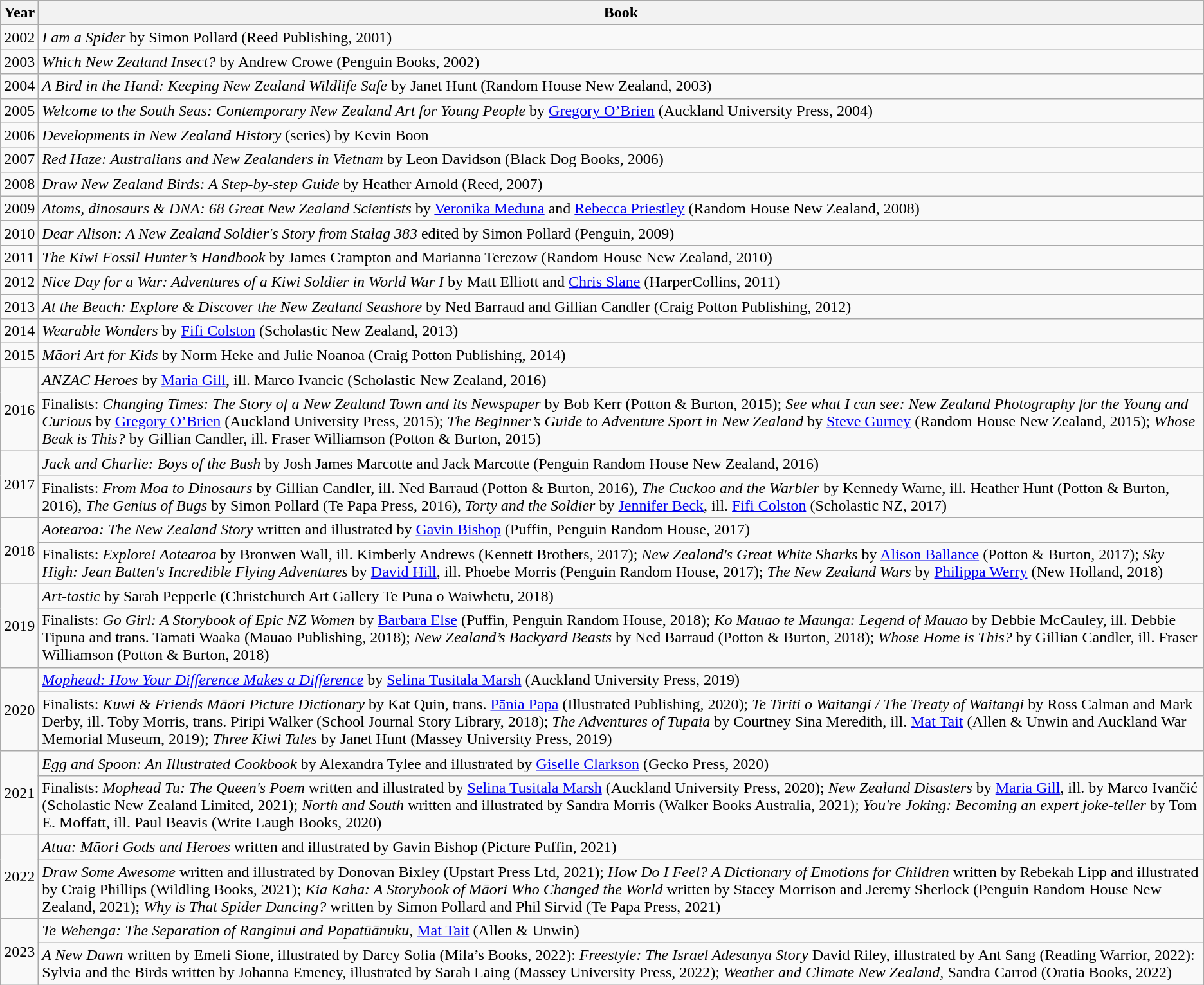<table class="wikitable">
<tr>
<th>Year</th>
<th>Book</th>
</tr>
<tr>
<td>2002</td>
<td><em>I am a Spider</em> by Simon Pollard (Reed Publishing, 2001)</td>
</tr>
<tr>
<td>2003</td>
<td><em>Which New Zealand Insect?</em> by Andrew Crowe (Penguin Books, 2002)</td>
</tr>
<tr>
<td>2004</td>
<td><em>A Bird in the Hand: Keeping New Zealand Wildlife Safe</em> by Janet Hunt (Random House New Zealand, 2003)</td>
</tr>
<tr>
<td>2005</td>
<td><em>Welcome to the South Seas: Contemporary New Zealand Art for Young People</em> by <a href='#'>Gregory O’Brien</a> (Auckland University Press, 2004)</td>
</tr>
<tr>
<td>2006</td>
<td><em>Developments in New Zealand History</em> (series) by Kevin Boon</td>
</tr>
<tr>
<td>2007</td>
<td><em>Red Haze: Australians and New Zealanders in Vietnam</em> by Leon Davidson (Black Dog Books, 2006)</td>
</tr>
<tr>
<td>2008</td>
<td><em>Draw New Zealand Birds: A Step-by-step Guide</em> by Heather Arnold (Reed, 2007)</td>
</tr>
<tr>
<td>2009</td>
<td><em>Atoms, dinosaurs & DNA: 68 Great New Zealand Scientists</em> by <a href='#'>Veronika Meduna</a> and <a href='#'>Rebecca Priestley</a> (Random House New Zealand, 2008)</td>
</tr>
<tr>
<td>2010</td>
<td><em>Dear Alison: A New Zealand Soldier's Story from Stalag 383</em> edited by Simon Pollard (Penguin, 2009)</td>
</tr>
<tr>
<td>2011</td>
<td><em>The Kiwi Fossil Hunter’s Handbook</em> by James Crampton and Marianna Terezow (Random House New Zealand, 2010)</td>
</tr>
<tr>
<td>2012</td>
<td><em>Nice Day for a War: Adventures of a Kiwi Soldier in World War I</em> by Matt Elliott and <a href='#'>Chris Slane</a> (HarperCollins, 2011)</td>
</tr>
<tr>
<td>2013</td>
<td><em>At the Beach: Explore & Discover the New Zealand Seashore</em> by Ned Barraud and Gillian Candler (Craig Potton Publishing, 2012)</td>
</tr>
<tr>
<td>2014</td>
<td><em>Wearable Wonders</em> by <a href='#'>Fifi Colston</a> (Scholastic New Zealand, 2013)</td>
</tr>
<tr>
<td>2015</td>
<td><em>Māori Art for Kids</em> by Norm Heke and Julie Noanoa (Craig Potton Publishing, 2014)</td>
</tr>
<tr>
<td rowspan=2>2016</td>
<td><em>ANZAC Heroes</em> by <a href='#'>Maria Gill</a>, ill. Marco Ivancic (Scholastic New Zealand, 2016)</td>
</tr>
<tr>
<td>Finalists: <em>Changing Times: The Story of a New Zealand Town and its Newspaper</em> by Bob Kerr (Potton & Burton, 2015); <em>See what I can see: New Zealand Photography for the Young and Curious</em> by <a href='#'>Gregory O’Brien</a> (Auckland University Press, 2015); <em>The Beginner’s Guide to Adventure Sport in New Zealand</em> by <a href='#'>Steve Gurney</a> (Random House New Zealand, 2015); <em>Whose Beak is This?</em> by Gillian Candler, ill. Fraser Williamson (Potton & Burton, 2015)</td>
</tr>
<tr>
<td rowspan=2>2017</td>
<td><em>Jack and Charlie: Boys of the Bush</em> by Josh James Marcotte and Jack Marcotte (Penguin Random House New Zealand, 2016)</td>
</tr>
<tr>
<td>Finalists: <em>From Moa to Dinosaurs</em> by Gillian Candler, ill. Ned Barraud (Potton & Burton, 2016), <em>The Cuckoo and the Warbler</em> by Kennedy Warne, ill. Heather Hunt (Potton & Burton, 2016), <em>The Genius of Bugs</em> by Simon Pollard (Te Papa Press, 2016), <em>Torty and the Soldier</em> by <a href='#'>Jennifer Beck</a>, ill. <a href='#'>Fifi Colston</a> (Scholastic NZ, 2017)</td>
</tr>
<tr>
<td rowspan=2>2018</td>
<td><em>Aotearoa: The New Zealand Story</em> written and illustrated by <a href='#'>Gavin Bishop</a> (Puffin, Penguin Random House, 2017)</td>
</tr>
<tr>
<td>Finalists: <em>Explore! Aotearoa</em> by Bronwen Wall, ill. Kimberly Andrews (Kennett Brothers, 2017); <em>New Zealand's Great White Sharks</em> by <a href='#'>Alison Ballance</a> (Potton & Burton, 2017); <em>Sky High: Jean Batten's Incredible Flying Adventures</em> by <a href='#'>David Hill</a>, ill. Phoebe Morris (Penguin Random House, 2017); <em>The New Zealand Wars</em> by <a href='#'>Philippa Werry</a> (New Holland, 2018)</td>
</tr>
<tr>
<td rowspan=2>2019</td>
<td><em>Art-tastic</em> by Sarah Pepperle (Christchurch Art Gallery Te Puna o Waiwhetu, 2018)</td>
</tr>
<tr>
<td>Finalists: <em>Go Girl: A Storybook of Epic NZ Women</em> by <a href='#'>Barbara Else</a> (Puffin, Penguin Random House, 2018); <em>Ko Mauao te Maunga: Legend of Mauao</em> by Debbie McCauley, ill. Debbie Tipuna and trans. Tamati Waaka (Mauao Publishing, 2018); <em>New Zealand’s Backyard Beasts</em> by Ned Barraud (Potton & Burton, 2018); <em>Whose Home is This?</em> by Gillian Candler, ill. Fraser Williamson (Potton & Burton, 2018)</td>
</tr>
<tr>
<td rowspan="2">2020</td>
<td><em><a href='#'>Mophead: How Your Difference Makes a Difference</a></em> by <a href='#'>Selina Tusitala Marsh</a> (Auckland University Press, 2019)</td>
</tr>
<tr>
<td>Finalists: <em>Kuwi & Friends Māori Picture Dictionary</em> by Kat Quin, trans. <a href='#'>Pānia Papa</a> (Illustrated Publishing, 2020); <em>Te Tiriti o Waitangi / The Treaty of Waitangi</em> by Ross Calman and Mark Derby, ill. Toby Morris, trans. Piripi Walker (School Journal Story Library, 2018); <em>The Adventures of Tupaia</em> by Courtney Sina Meredith, ill. <a href='#'>Mat Tait</a> (Allen & Unwin and Auckland War Memorial Museum, 2019); <em>Three Kiwi Tales</em> by Janet Hunt (Massey University Press, 2019)</td>
</tr>
<tr>
<td rowspan="2">2021</td>
<td><em>Egg and Spoon: An Illustrated Cookbook</em> by Alexandra Tylee and illustrated by <a href='#'>Giselle Clarkson</a> (Gecko Press, 2020)</td>
</tr>
<tr>
<td>Finalists: <em>Mophead Tu: The Queen's Poem</em> written and illustrated by <a href='#'>Selina Tusitala Marsh</a> (Auckland University Press, 2020); <em>New Zealand Disasters</em> by <a href='#'>Maria Gill</a>, ill. by Marco Ivančić (Scholastic New Zealand Limited, 2021); <em>North and South</em> written and illustrated by Sandra Morris (Walker Books Australia, 2021); <em>You're Joking: Becoming an expert joke-teller</em> by Tom E. Moffatt, ill. Paul Beavis (Write Laugh Books, 2020)</td>
</tr>
<tr>
<td rowspan="2">2022</td>
<td><em>Atua: Māori Gods and Heroes</em> written and illustrated by Gavin Bishop (Picture Puffin, 2021)</td>
</tr>
<tr>
<td><em>Draw Some Awesome</em> written and illustrated by Donovan Bixley (Upstart Press Ltd, 2021); <em>How Do I Feel? A Dictionary of Emotions for Children</em> written by Rebekah Lipp and illustrated by Craig Phillips (Wildling Books, 2021); <em>Kia Kaha: A Storybook of Māori Who Changed the World</em> written by Stacey Morrison and Jeremy Sherlock (Penguin Random House New Zealand, 2021); <em>Why is That Spider Dancing?</em> written by Simon Pollard and Phil Sirvid (Te Papa Press, 2021)</td>
</tr>
<tr>
<td rowspan="2">2023</td>
<td><em>Te Wehenga: The Separation of Ranginui and Papatūānuku</em>, <a href='#'>Mat Tait</a> (Allen & Unwin)</td>
</tr>
<tr>
<td><em>A New Dawn</em> written by Emeli Sione, illustrated by Darcy Solia (Mila’s Books, 2022): <em>Freestyle: The Israel Adesanya Story</em> David Riley, illustrated by Ant Sang (Reading Warrior, 2022): Sylvia and the Birds written by Johanna Emeney, illustrated by Sarah Laing (Massey University Press, 2022); <em>Weather and Climate New Zealand,</em> Sandra Carrod (Oratia Books, 2022)</td>
</tr>
</table>
